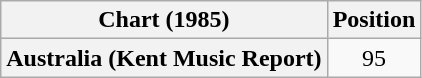<table class="wikitable plainrowheaders" style="text-align:center">
<tr>
<th scope="col">Chart (1985)</th>
<th scope="col">Position</th>
</tr>
<tr>
<th scope="row">Australia (Kent Music Report)</th>
<td>95</td>
</tr>
</table>
